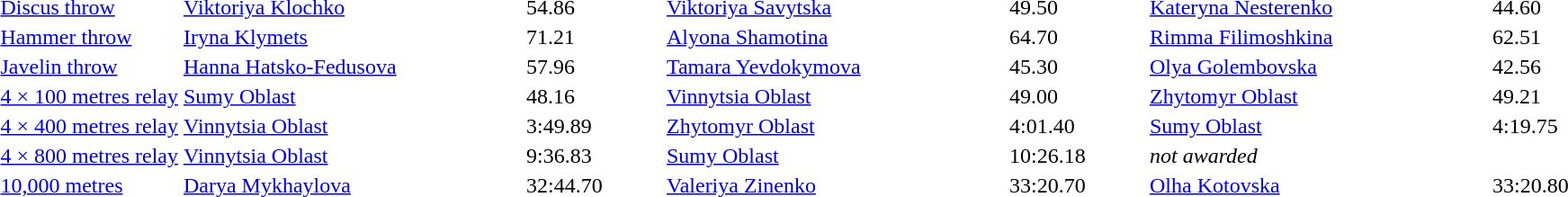<table>
<tr>
<td><a href='#'>Discus throw</a> </td>
<td width=250><a href='#'>Viktoriya Klochko</a></td>
<td width=100>54.86 </td>
<td width=250><a href='#'>Viktoriya Savytska</a></td>
<td width=100>49.50</td>
<td width=250><a href='#'>Kateryna Nesterenko</a></td>
<td width=100>44.60</td>
</tr>
<tr>
<td><a href='#'>Hammer throw</a> </td>
<td><a href='#'>Iryna Klymets</a></td>
<td>71.21</td>
<td><a href='#'>Alyona Shamotina</a></td>
<td>64.70</td>
<td><a href='#'>Rimma Filimoshkina</a></td>
<td>62.51</td>
</tr>
<tr>
<td><a href='#'>Javelin throw</a> </td>
<td><a href='#'>Hanna Hatsko-Fedusova</a></td>
<td>57.96</td>
<td><a href='#'>Tamara Yevdokymova</a></td>
<td>45.30</td>
<td><a href='#'>Olya Golembovska</a></td>
<td>42.56</td>
</tr>
<tr>
<td><a href='#'>4 × 100 metres relay</a></td>
<td><a href='#'>Sumy Oblast</a><br></td>
<td>48.16</td>
<td><a href='#'>Vinnytsia Oblast</a><br></td>
<td>49.00</td>
<td><a href='#'>Zhytomyr Oblast</a><br></td>
<td>49.21</td>
</tr>
<tr>
<td><a href='#'>4 × 400 metres relay</a></td>
<td><a href='#'>Vinnytsia Oblast</a><br></td>
<td>3:49.89</td>
<td><a href='#'>Zhytomyr Oblast</a><br></td>
<td>4:01.40</td>
<td><a href='#'>Sumy Oblast</a><br></td>
<td>4:19.75</td>
</tr>
<tr>
<td><a href='#'>4 × 800 metres relay</a></td>
<td><a href='#'>Vinnytsia Oblast</a><br></td>
<td>9:36.83</td>
<td><a href='#'>Sumy Oblast</a><br></td>
<td>10:26.18</td>
<td><em>not awarded</em></td>
<td></td>
</tr>
<tr>
<td><a href='#'>10,000 metres</a></td>
<td><a href='#'>Darya Mykhaylova</a></td>
<td>32:44.70</td>
<td><a href='#'>Valeriya Zinenko</a></td>
<td>33:20.70</td>
<td><a href='#'>Olha Kotovska</a></td>
<td>33:20.80</td>
</tr>
</table>
